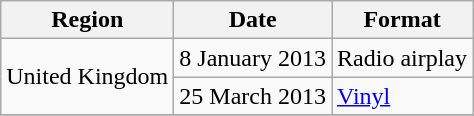<table class=wikitable>
<tr>
<th scope="col">Region</th>
<th scope="col">Date</th>
<th scope="col">Format</th>
</tr>
<tr>
<td rowspan="2">United Kingdom</td>
<td>8 January 2013</td>
<td>Radio airplay</td>
</tr>
<tr>
<td>25 March 2013</td>
<td><a href='#'>Vinyl</a></td>
</tr>
<tr>
</tr>
</table>
